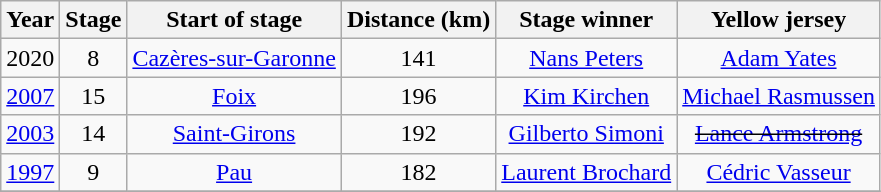<table class="wikitable" style="text-align: center;">
<tr>
<th>Year</th>
<th>Stage</th>
<th>Start of stage</th>
<th>Distance (km)</th>
<th>Stage winner</th>
<th>Yellow jersey</th>
</tr>
<tr>
<td>2020</td>
<td>8</td>
<td><a href='#'>Cazères-sur-Garonne</a></td>
<td>141</td>
<td><a href='#'>Nans Peters</a></td>
<td><a href='#'>Adam Yates</a></td>
</tr>
<tr>
<td><a href='#'>2007</a></td>
<td>15</td>
<td><a href='#'>Foix</a></td>
<td>196</td>
<td><a href='#'>Kim Kirchen</a></td>
<td><a href='#'>Michael Rasmussen</a></td>
</tr>
<tr>
<td><a href='#'>2003</a></td>
<td>14</td>
<td><a href='#'>Saint-Girons</a></td>
<td>192</td>
<td><a href='#'>Gilberto Simoni</a></td>
<td><s><a href='#'>Lance Armstrong</a></s></td>
</tr>
<tr>
<td><a href='#'>1997</a></td>
<td>9</td>
<td><a href='#'>Pau</a></td>
<td>182</td>
<td><a href='#'>Laurent Brochard</a></td>
<td><a href='#'>Cédric Vasseur</a></td>
</tr>
<tr>
</tr>
</table>
